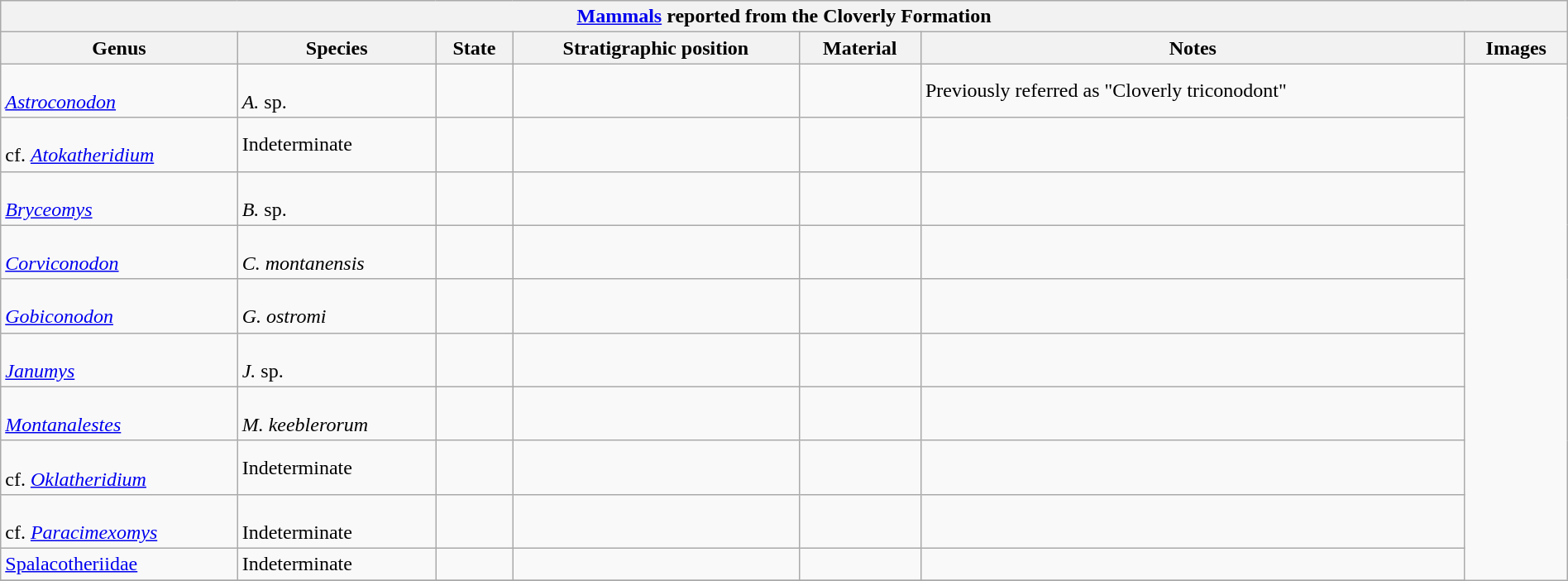<table class="wikitable" align="center" width="100%">
<tr>
<th colspan="7" align="center"><strong><a href='#'>Mammals</a> reported from the Cloverly Formation</strong></th>
</tr>
<tr>
<th>Genus</th>
<th>Species</th>
<th>State</th>
<th>Stratigraphic position</th>
<th>Material</th>
<th>Notes</th>
<th>Images</th>
</tr>
<tr>
<td><br><em><a href='#'>Astroconodon</a></em></td>
<td><br><em>A. </em>sp.</td>
<td></td>
<td></td>
<td></td>
<td>Previously referred as "Cloverly triconodont"</td>
<td rowspan="99"></td>
</tr>
<tr>
<td><br>cf. <em><a href='#'>Atokatheridium</a></em></td>
<td>Indeterminate</td>
<td></td>
<td></td>
<td></td>
<td></td>
</tr>
<tr>
<td><br><em><a href='#'>Bryceomys</a></em></td>
<td><br><em>B. </em>sp.</td>
<td></td>
<td></td>
<td></td>
<td></td>
</tr>
<tr>
<td><br><em><a href='#'>Corviconodon</a></em></td>
<td><br><em>C. montanensis</em></td>
<td></td>
<td></td>
<td></td>
<td></td>
</tr>
<tr>
<td><br><em><a href='#'>Gobiconodon</a></em></td>
<td><br><em>G. ostromi</em></td>
<td></td>
<td></td>
<td></td>
<td></td>
</tr>
<tr>
<td><br><em><a href='#'>Janumys</a></em></td>
<td><br><em>J. </em>sp.</td>
<td></td>
<td></td>
<td></td>
<td></td>
</tr>
<tr>
<td><br><em><a href='#'>Montanalestes</a></em></td>
<td><br><em>M. keeblerorum</em></td>
<td></td>
<td></td>
<td></td>
<td></td>
</tr>
<tr>
<td><br>cf. <em><a href='#'>Oklatheridium</a></em></td>
<td>Indeterminate</td>
<td></td>
<td></td>
<td></td>
<td></td>
</tr>
<tr>
<td><br>cf. <em><a href='#'>Paracimexomys</a></em></td>
<td><br>Indeterminate</td>
<td></td>
<td></td>
<td></td>
<td></td>
</tr>
<tr>
<td><a href='#'>Spalacotheriidae</a></td>
<td>Indeterminate</td>
<td></td>
<td></td>
<td></td>
<td></td>
</tr>
<tr>
</tr>
</table>
